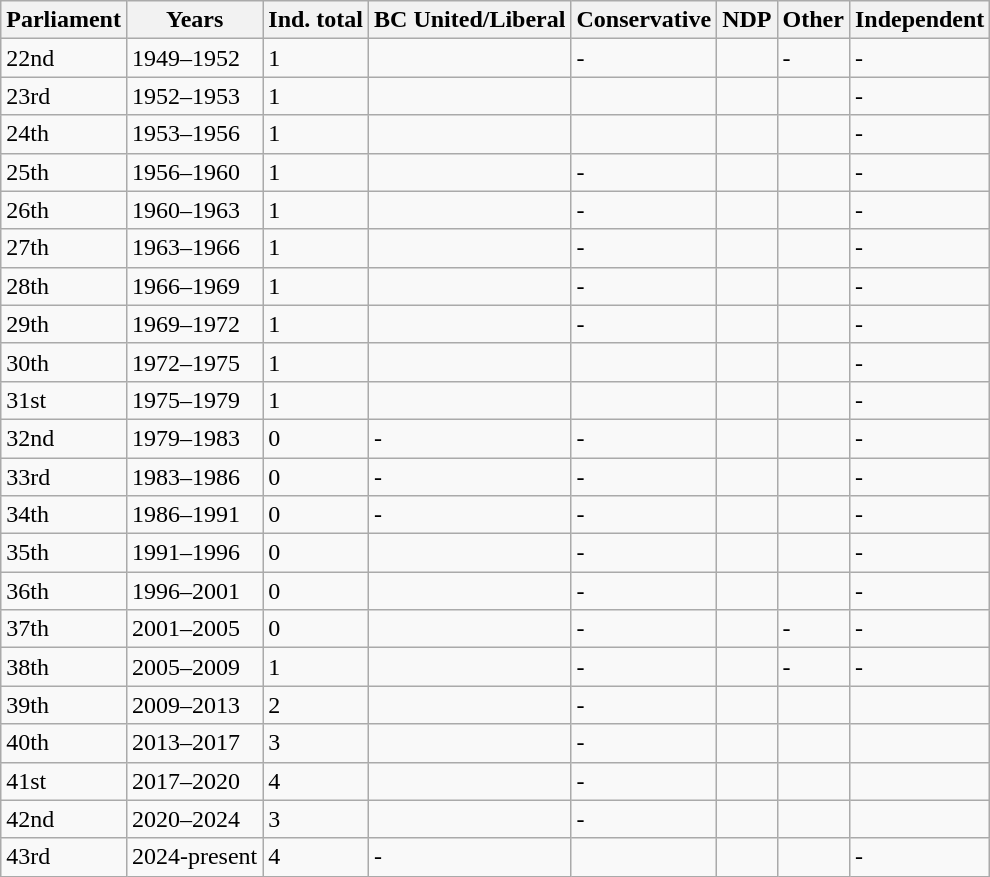<table class="wikitable sortable">
<tr>
<th data-sort-type="number">Parliament</th>
<th>Years</th>
<th>Ind. total</th>
<th>BC United/Liberal</th>
<th>Conservative</th>
<th>NDP</th>
<th>Other</th>
<th>Independent</th>
</tr>
<tr>
<td>22nd</td>
<td>1949–1952</td>
<td>1</td>
<td></td>
<td>-</td>
<td></td>
<td>-</td>
<td>-</td>
</tr>
<tr>
<td>23rd</td>
<td>1952–1953</td>
<td>1</td>
<td></td>
<td></td>
<td></td>
<td></td>
<td>-</td>
</tr>
<tr>
<td>24th</td>
<td>1953–1956</td>
<td>1</td>
<td></td>
<td></td>
<td></td>
<td></td>
<td>-</td>
</tr>
<tr>
<td>25th</td>
<td>1956–1960</td>
<td>1</td>
<td></td>
<td>-</td>
<td></td>
<td></td>
<td>-</td>
</tr>
<tr>
<td>26th</td>
<td>1960–1963</td>
<td>1</td>
<td></td>
<td>-</td>
<td></td>
<td></td>
<td>-</td>
</tr>
<tr>
<td>27th</td>
<td>1963–1966</td>
<td>1</td>
<td></td>
<td>-</td>
<td></td>
<td></td>
<td>-</td>
</tr>
<tr>
<td>28th</td>
<td>1966–1969</td>
<td>1</td>
<td></td>
<td>-</td>
<td></td>
<td></td>
<td>-</td>
</tr>
<tr>
<td>29th</td>
<td>1969–1972</td>
<td>1</td>
<td></td>
<td>-</td>
<td></td>
<td></td>
<td>-</td>
</tr>
<tr>
<td>30th</td>
<td>1972–1975</td>
<td>1</td>
<td></td>
<td></td>
<td></td>
<td></td>
<td>-</td>
</tr>
<tr>
<td>31st</td>
<td>1975–1979</td>
<td>1</td>
<td></td>
<td></td>
<td></td>
<td></td>
<td>-</td>
</tr>
<tr>
<td>32nd</td>
<td>1979–1983</td>
<td>0</td>
<td>-</td>
<td>-</td>
<td></td>
<td></td>
<td>-</td>
</tr>
<tr>
<td>33rd</td>
<td>1983–1986</td>
<td>0</td>
<td>-</td>
<td>-</td>
<td></td>
<td></td>
<td>-</td>
</tr>
<tr>
<td>34th</td>
<td>1986–1991</td>
<td>0</td>
<td>-</td>
<td>-</td>
<td></td>
<td></td>
<td>-</td>
</tr>
<tr>
<td>35th</td>
<td>1991–1996</td>
<td>0</td>
<td></td>
<td>-</td>
<td></td>
<td></td>
<td>-</td>
</tr>
<tr>
<td>36th</td>
<td>1996–2001</td>
<td>0</td>
<td></td>
<td>-</td>
<td></td>
<td></td>
<td>-</td>
</tr>
<tr>
<td>37th</td>
<td>2001–2005</td>
<td>0</td>
<td></td>
<td>-</td>
<td></td>
<td>-</td>
<td>-</td>
</tr>
<tr>
<td>38th</td>
<td>2005–2009</td>
<td>1</td>
<td></td>
<td>-</td>
<td></td>
<td>-</td>
<td>-</td>
</tr>
<tr>
<td>39th</td>
<td>2009–2013</td>
<td>2</td>
<td></td>
<td>-</td>
<td></td>
<td></td>
<td></td>
</tr>
<tr>
<td>40th</td>
<td>2013–2017</td>
<td>3</td>
<td></td>
<td>-</td>
<td></td>
<td></td>
<td></td>
</tr>
<tr>
<td>41st</td>
<td>2017–2020</td>
<td>4</td>
<td></td>
<td>-</td>
<td></td>
<td></td>
<td></td>
</tr>
<tr>
<td>42nd</td>
<td>2020–2024</td>
<td>3</td>
<td></td>
<td>-</td>
<td></td>
<td></td>
<td></td>
</tr>
<tr>
<td>43rd</td>
<td>2024-present</td>
<td>4</td>
<td>-</td>
<td></td>
<td></td>
<td></td>
<td>-</td>
</tr>
</table>
